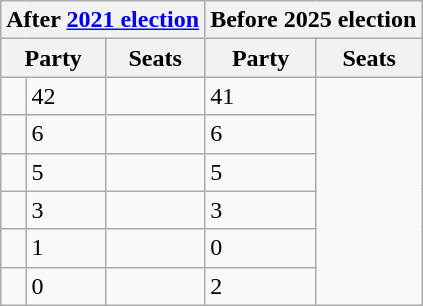<table class="wikitable">
<tr>
<th colspan="3">After <a href='#'>2021 election</a></th>
<th colspan="3">Before 2025 election</th>
</tr>
<tr>
<th colspan="2">Party</th>
<th>Seats</th>
<th colspan="2">Party</th>
<th>Seats</th>
</tr>
<tr>
<td></td>
<td>42</td>
<td></td>
<td>41</td>
</tr>
<tr>
<td></td>
<td>6</td>
<td></td>
<td>6</td>
</tr>
<tr>
<td></td>
<td>5</td>
<td></td>
<td>5</td>
</tr>
<tr>
<td></td>
<td>3</td>
<td></td>
<td>3</td>
</tr>
<tr>
<td></td>
<td>1</td>
<td></td>
<td>0</td>
</tr>
<tr>
<td></td>
<td>0</td>
<td></td>
<td>2</td>
</tr>
</table>
